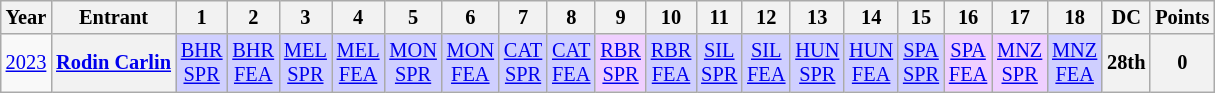<table class="wikitable" style="text-align:center; font-size:85%">
<tr>
<th>Year</th>
<th>Entrant</th>
<th>1</th>
<th>2</th>
<th>3</th>
<th>4</th>
<th>5</th>
<th>6</th>
<th>7</th>
<th>8</th>
<th>9</th>
<th>10</th>
<th>11</th>
<th>12</th>
<th>13</th>
<th>14</th>
<th>15</th>
<th>16</th>
<th>17</th>
<th>18</th>
<th>DC</th>
<th>Points</th>
</tr>
<tr>
<td><a href='#'>2023</a></td>
<th nowrap><a href='#'>Rodin Carlin</a></th>
<td style="background:#CFCFFF;"><a href='#'>BHR<br>SPR</a><br> </td>
<td style="background:#CFCFFF;"><a href='#'>BHR<br>FEA</a><br> </td>
<td style="background:#CFCFFF;"><a href='#'>MEL<br>SPR</a><br> </td>
<td style="background:#CFCFFF;"><a href='#'>MEL<br>FEA</a><br> </td>
<td style="background:#CFCFFF;"><a href='#'>MON<br>SPR</a><br> </td>
<td style="background:#CFCFFF;"><a href='#'>MON<br>FEA</a><br> </td>
<td style="background:#CFCFFF;"><a href='#'>CAT<br>SPR</a><br></td>
<td style="background:#CFCFFF;"><a href='#'>CAT<br>FEA</a><br></td>
<td style="background:#EFCFFF;"><a href='#'>RBR<br>SPR</a><br></td>
<td style="background:#CFCFFF;"><a href='#'>RBR<br>FEA</a><br></td>
<td style="background:#CFCFFF;"><a href='#'>SIL<br>SPR</a><br></td>
<td style="background:#CFCFFF;"><a href='#'>SIL<br>FEA</a><br></td>
<td style="background:#CFCFFF;"><a href='#'>HUN<br>SPR</a><br></td>
<td style="background:#CFCFFF;"><a href='#'>HUN<br>FEA</a><br></td>
<td style="background:#CFCFFF;"><a href='#'>SPA<br>SPR</a><br></td>
<td style="background:#EFCFFF;"><a href='#'>SPA<br>FEA</a><br></td>
<td style="background:#EFCFFF;"><a href='#'>MNZ<br>SPR</a><br></td>
<td style="background:#CFCFFF;"><a href='#'>MNZ<br>FEA</a><br></td>
<th>28th</th>
<th>0</th>
</tr>
</table>
